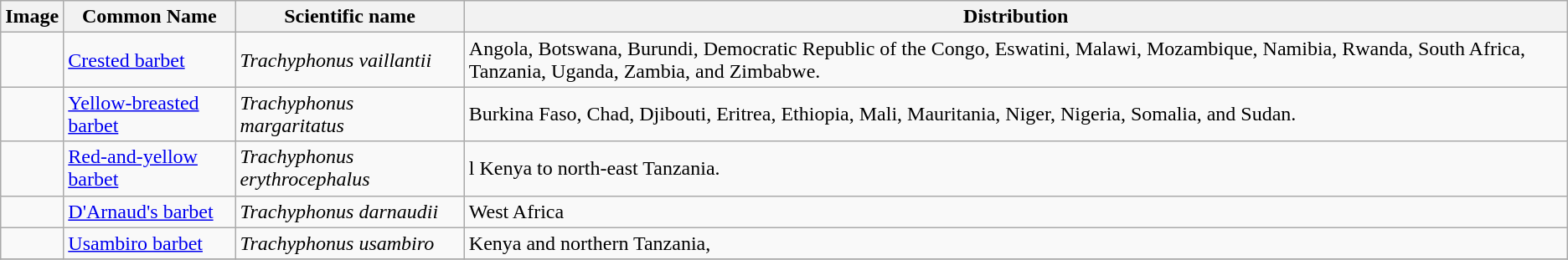<table class="wikitable">
<tr>
<th>Image</th>
<th>Common Name</th>
<th>Scientific name</th>
<th>Distribution</th>
</tr>
<tr>
<td></td>
<td><a href='#'>Crested barbet</a></td>
<td><em>Trachyphonus vaillantii</em></td>
<td>Angola, Botswana, Burundi, Democratic Republic of the Congo, Eswatini, Malawi, Mozambique, Namibia, Rwanda, South Africa, Tanzania, Uganda, Zambia, and Zimbabwe.</td>
</tr>
<tr>
<td></td>
<td><a href='#'>Yellow-breasted barbet</a></td>
<td><em>Trachyphonus margaritatus</em></td>
<td>Burkina Faso, Chad, Djibouti, Eritrea, Ethiopia, Mali, Mauritania, Niger, Nigeria, Somalia, and Sudan.</td>
</tr>
<tr>
<td></td>
<td><a href='#'>Red-and-yellow barbet</a></td>
<td><em>Trachyphonus erythrocephalus</em></td>
<td>l Kenya to north-east Tanzania.</td>
</tr>
<tr>
<td></td>
<td><a href='#'>D'Arnaud's barbet</a></td>
<td><em>Trachyphonus darnaudii</em></td>
<td>West Africa</td>
</tr>
<tr>
<td></td>
<td><a href='#'>Usambiro barbet</a></td>
<td><em>Trachyphonus usambiro</em></td>
<td>Kenya and northern Tanzania,</td>
</tr>
<tr>
</tr>
</table>
